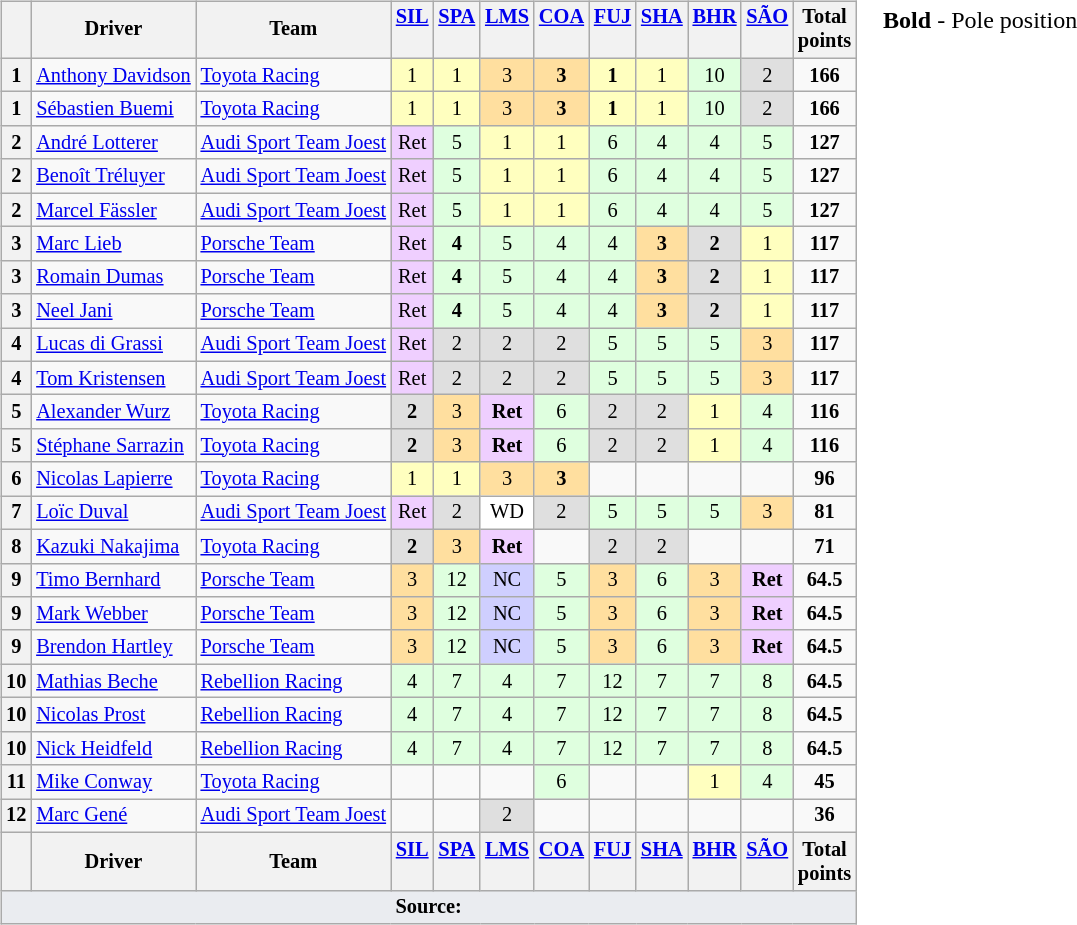<table>
<tr>
<td><br><table class="wikitable" style="font-size: 85%; text-align:center">
<tr valign="top">
<th valign=middle></th>
<th valign=middle>Driver</th>
<th valign=middle>Team</th>
<th><a href='#'>SIL</a><br></th>
<th><a href='#'>SPA</a><br></th>
<th><a href='#'>LMS</a><br></th>
<th><a href='#'>COA</a><br></th>
<th><a href='#'>FUJ</a><br></th>
<th><a href='#'>SHA</a><br></th>
<th><a href='#'>BHR</a><br></th>
<th><a href='#'>SÃO</a><br></th>
<th valign=middle>Total<br>points</th>
</tr>
<tr>
<th>1</th>
<td align=left> <a href='#'>Anthony Davidson</a></td>
<td align=left> <a href='#'>Toyota Racing</a></td>
<td style="background:#FFFFBF;">1</td>
<td style="background:#FFFFBF;">1</td>
<td style="background:#FFDF9F;">3</td>
<td style="background:#FFDF9F;"><strong>3</strong></td>
<td style="background:#FFFFBF;"><strong>1</strong></td>
<td style="background:#FFFFBF;">1</td>
<td style="background:#DFFFDF;">10</td>
<td style="background:#DFDFDF;">2</td>
<td><strong>166</strong></td>
</tr>
<tr>
<th>1</th>
<td align=left> <a href='#'>Sébastien Buemi</a></td>
<td align=left> <a href='#'>Toyota Racing</a></td>
<td style="background:#FFFFBF;">1</td>
<td style="background:#FFFFBF;">1</td>
<td style="background:#FFDF9F;">3</td>
<td style="background:#FFDF9F;"><strong>3</strong></td>
<td style="background:#FFFFBF;"><strong>1</strong></td>
<td style="background:#FFFFBF;">1</td>
<td style="background:#DFFFDF;">10</td>
<td style="background:#DFDFDF;">2</td>
<td><strong>166</strong></td>
</tr>
<tr>
<th>2</th>
<td align=left> <a href='#'>André Lotterer</a></td>
<td align=left> <a href='#'>Audi Sport Team Joest</a></td>
<td style="background:#EFCFFF;">Ret</td>
<td style="background:#DFFFDF;">5</td>
<td style="background:#FFFFBF;">1</td>
<td style="background:#FFFFBF;">1</td>
<td style="background:#DFFFDF;">6</td>
<td style="background:#DFFFDF;">4</td>
<td style="background:#DFFFDF;">4</td>
<td style="background:#DFFFDF;">5</td>
<td><strong>127</strong></td>
</tr>
<tr>
<th>2</th>
<td align=left> <a href='#'>Benoît Tréluyer</a></td>
<td align=left> <a href='#'>Audi Sport Team Joest</a></td>
<td style="background:#EFCFFF;">Ret</td>
<td style="background:#DFFFDF;">5</td>
<td style="background:#FFFFBF;">1</td>
<td style="background:#FFFFBF;">1</td>
<td style="background:#DFFFDF;">6</td>
<td style="background:#DFFFDF;">4</td>
<td style="background:#DFFFDF;">4</td>
<td style="background:#DFFFDF;">5</td>
<td><strong>127</strong></td>
</tr>
<tr>
<th>2</th>
<td align=left> <a href='#'>Marcel Fässler</a></td>
<td align=left> <a href='#'>Audi Sport Team Joest</a></td>
<td style="background:#EFCFFF;">Ret</td>
<td style="background:#DFFFDF;">5</td>
<td style="background:#FFFFBF;">1</td>
<td style="background:#FFFFBF;">1</td>
<td style="background:#DFFFDF;">6</td>
<td style="background:#DFFFDF;">4</td>
<td style="background:#DFFFDF;">4</td>
<td style="background:#DFFFDF;">5</td>
<td><strong>127</strong></td>
</tr>
<tr>
<th>3</th>
<td align=left> <a href='#'>Marc Lieb</a></td>
<td align=left> <a href='#'>Porsche Team</a></td>
<td style="background:#EFCFFF;">Ret</td>
<td style="background:#DFFFDF;"><strong>4</strong></td>
<td style="background:#DFFFDF;">5</td>
<td style="background:#DFFFDF;">4</td>
<td style="background:#DFFFDF;">4</td>
<td style="background:#FFDF9F;"><strong>3</strong></td>
<td style="background:#DFDFDF;"><strong>2</strong></td>
<td style="background:#FFFFBF;">1</td>
<td><strong>117</strong></td>
</tr>
<tr>
<th>3</th>
<td align=left> <a href='#'>Romain Dumas</a></td>
<td align=left> <a href='#'>Porsche Team</a></td>
<td style="background:#EFCFFF;">Ret</td>
<td style="background:#DFFFDF;"><strong>4</strong></td>
<td style="background:#DFFFDF;">5</td>
<td style="background:#DFFFDF;">4</td>
<td style="background:#DFFFDF;">4</td>
<td style="background:#FFDF9F;"><strong>3</strong></td>
<td style="background:#DFDFDF;"><strong>2</strong></td>
<td style="background:#FFFFBF;">1</td>
<td><strong>117</strong></td>
</tr>
<tr>
<th>3</th>
<td align=left> <a href='#'>Neel Jani</a></td>
<td align=left> <a href='#'>Porsche Team</a></td>
<td style="background:#EFCFFF;">Ret</td>
<td style="background:#DFFFDF;"><strong>4</strong></td>
<td style="background:#DFFFDF;">5</td>
<td style="background:#DFFFDF;">4</td>
<td style="background:#DFFFDF;">4</td>
<td style="background:#FFDF9F;"><strong>3</strong></td>
<td style="background:#DFDFDF;"><strong>2</strong></td>
<td style="background:#FFFFBF;">1</td>
<td><strong>117</strong></td>
</tr>
<tr>
<th>4</th>
<td align=left> <a href='#'>Lucas di Grassi</a></td>
<td align=left> <a href='#'>Audi Sport Team Joest</a></td>
<td style="background:#EFCFFF;">Ret</td>
<td style="background:#DFDFDF;">2</td>
<td style="background:#DFDFDF;">2</td>
<td style="background:#DFDFDF;">2</td>
<td style="background:#DFFFDF;">5</td>
<td style="background:#DFFFDF;">5</td>
<td style="background:#DFFFDF;">5</td>
<td style="background:#FFDF9F;">3</td>
<td><strong>117</strong></td>
</tr>
<tr>
<th>4</th>
<td align=left> <a href='#'>Tom Kristensen</a></td>
<td align=left> <a href='#'>Audi Sport Team Joest</a></td>
<td style="background:#EFCFFF;">Ret</td>
<td style="background:#DFDFDF;">2</td>
<td style="background:#DFDFDF;">2</td>
<td style="background:#DFDFDF;">2</td>
<td style="background:#DFFFDF;">5</td>
<td style="background:#DFFFDF;">5</td>
<td style="background:#DFFFDF;">5</td>
<td style="background:#FFDF9F;">3</td>
<td><strong>117</strong></td>
</tr>
<tr>
<th>5</th>
<td align=left> <a href='#'>Alexander Wurz</a></td>
<td align=left> <a href='#'>Toyota Racing</a></td>
<td style="background:#DFDFDF;"><strong>2</strong></td>
<td style="background:#FFDF9F;">3</td>
<td style="background:#EFCFFF;"><strong>Ret</strong></td>
<td style="background:#DFFFDF;">6</td>
<td style="background:#DFDFDF;">2</td>
<td style="background:#DFDFDF;">2</td>
<td style="background:#FFFFBF;">1</td>
<td style="background:#DFFFDF;">4</td>
<td><strong>116</strong></td>
</tr>
<tr>
<th>5</th>
<td align=left> <a href='#'>Stéphane Sarrazin</a></td>
<td align=left> <a href='#'>Toyota Racing</a></td>
<td style="background:#DFDFDF;"><strong>2</strong></td>
<td style="background:#FFDF9F;">3</td>
<td style="background:#EFCFFF;"><strong>Ret</strong></td>
<td style="background:#DFFFDF;">6</td>
<td style="background:#DFDFDF;">2</td>
<td style="background:#DFDFDF;">2</td>
<td style="background:#FFFFBF;">1</td>
<td style="background:#DFFFDF;">4</td>
<td><strong>116</strong></td>
</tr>
<tr>
<th>6</th>
<td align=left> <a href='#'>Nicolas Lapierre</a></td>
<td align=left> <a href='#'>Toyota Racing</a></td>
<td style="background:#FFFFBF;">1</td>
<td style="background:#FFFFBF;">1</td>
<td style="background:#FFDF9F;">3</td>
<td style="background:#FFDF9F;"><strong>3</strong></td>
<td></td>
<td></td>
<td></td>
<td></td>
<td><strong>96</strong></td>
</tr>
<tr>
<th>7</th>
<td align=left> <a href='#'>Loïc Duval</a></td>
<td align=left> <a href='#'>Audi Sport Team Joest</a></td>
<td style="background:#EFCFFF;">Ret</td>
<td style="background:#DFDFDF;">2</td>
<td style="background:#FFFFFF;">WD</td>
<td style="background:#DFDFDF;">2</td>
<td style="background:#DFFFDF;">5</td>
<td style="background:#DFFFDF;">5</td>
<td style="background:#DFFFDF;">5</td>
<td style="background:#FFDF9F;">3</td>
<td><strong>81</strong></td>
</tr>
<tr>
<th>8</th>
<td align=left> <a href='#'>Kazuki Nakajima</a></td>
<td align=left> <a href='#'>Toyota Racing</a></td>
<td style="background:#DFDFDF;"><strong>2</strong></td>
<td style="background:#FFDF9F;">3</td>
<td style="background:#EFCFFF;"><strong>Ret</strong></td>
<td></td>
<td style="background:#DFDFDF;">2</td>
<td style="background:#DFDFDF;">2</td>
<td></td>
<td></td>
<td><strong>71</strong></td>
</tr>
<tr>
<th>9</th>
<td align=left> <a href='#'>Timo Bernhard</a></td>
<td align=left> <a href='#'>Porsche Team</a></td>
<td style="background:#FFDF9F;">3</td>
<td style="background:#DFFFDF;">12</td>
<td style="background:#CFCFFF;">NC</td>
<td style="background:#DFFFDF;">5</td>
<td style="background:#FFDF9F;">3</td>
<td style="background:#DFFFDF;">6</td>
<td style="background:#FFDF9F;">3</td>
<td style="background:#EFCFFF;"><strong>Ret</strong></td>
<td><strong>64.5</strong></td>
</tr>
<tr>
<th>9</th>
<td align=left> <a href='#'>Mark Webber</a></td>
<td align=left> <a href='#'>Porsche Team</a></td>
<td style="background:#FFDF9F;">3</td>
<td style="background:#DFFFDF;">12</td>
<td style="background:#CFCFFF;">NC</td>
<td style="background:#DFFFDF;">5</td>
<td style="background:#FFDF9F;">3</td>
<td style="background:#DFFFDF;">6</td>
<td style="background:#FFDF9F;">3</td>
<td style="background:#EFCFFF;"><strong>Ret</strong></td>
<td><strong>64.5</strong></td>
</tr>
<tr>
<th>9</th>
<td align=left> <a href='#'>Brendon Hartley</a></td>
<td align=left> <a href='#'>Porsche Team</a></td>
<td style="background:#FFDF9F;">3</td>
<td style="background:#DFFFDF;">12</td>
<td style="background:#CFCFFF;">NC</td>
<td style="background:#DFFFDF;">5</td>
<td style="background:#FFDF9F;">3</td>
<td style="background:#DFFFDF;">6</td>
<td style="background:#FFDF9F;">3</td>
<td style="background:#EFCFFF;"><strong>Ret</strong></td>
<td><strong>64.5</strong></td>
</tr>
<tr>
<th>10</th>
<td align=left> <a href='#'>Mathias Beche</a></td>
<td align=left> <a href='#'>Rebellion Racing</a></td>
<td style="background:#DFFFDF;">4</td>
<td style="background:#DFFFDF;">7</td>
<td style="background:#DFFFDF;">4</td>
<td style="background:#DFFFDF;">7</td>
<td style="background:#DFFFDF;">12</td>
<td style="background:#DFFFDF;">7</td>
<td style="background:#DFFFDF;">7</td>
<td style="background:#DFFFDF;">8</td>
<td><strong>64.5</strong></td>
</tr>
<tr>
<th>10</th>
<td align=left> <a href='#'>Nicolas Prost</a></td>
<td align=left> <a href='#'>Rebellion Racing</a></td>
<td style="background:#DFFFDF;">4</td>
<td style="background:#DFFFDF;">7</td>
<td style="background:#DFFFDF;">4</td>
<td style="background:#DFFFDF;">7</td>
<td style="background:#DFFFDF;">12</td>
<td style="background:#DFFFDF;">7</td>
<td style="background:#DFFFDF;">7</td>
<td style="background:#DFFFDF;">8</td>
<td><strong>64.5</strong></td>
</tr>
<tr>
<th>10</th>
<td align=left> <a href='#'>Nick Heidfeld</a></td>
<td align=left> <a href='#'>Rebellion Racing</a></td>
<td style="background:#DFFFDF;">4</td>
<td style="background:#DFFFDF;">7</td>
<td style="background:#DFFFDF;">4</td>
<td style="background:#DFFFDF;">7</td>
<td style="background:#DFFFDF;">12</td>
<td style="background:#DFFFDF;">7</td>
<td style="background:#DFFFDF;">7</td>
<td style="background:#DFFFDF;">8</td>
<td><strong>64.5</strong></td>
</tr>
<tr>
<th>11</th>
<td align=left> <a href='#'>Mike Conway</a></td>
<td align=left> <a href='#'>Toyota Racing</a></td>
<td></td>
<td></td>
<td></td>
<td style="background:#DFFFDF;">6</td>
<td></td>
<td></td>
<td style="background:#FFFFBF;">1</td>
<td style="background:#DFFFDF;">4</td>
<td><strong>45</strong></td>
</tr>
<tr>
<th>12</th>
<td align=left> <a href='#'>Marc Gené</a></td>
<td align=left> <a href='#'>Audi Sport Team Joest</a></td>
<td></td>
<td></td>
<td style="background:#DFDFDF;">2</td>
<td></td>
<td></td>
<td></td>
<td></td>
<td></td>
<td><strong>36</strong><br></td>
</tr>
<tr valign="top">
<th valign=middle></th>
<th valign=middle>Driver</th>
<th valign=middle>Team</th>
<th><a href='#'>SIL</a><br></th>
<th><a href='#'>SPA</a><br></th>
<th><a href='#'>LMS</a><br></th>
<th><a href='#'>COA</a><br></th>
<th><a href='#'>FUJ</a><br></th>
<th><a href='#'>SHA</a><br></th>
<th><a href='#'>BHR</a><br></th>
<th><a href='#'>SÃO</a><br></th>
<th valign=middle>Total<br>points</th>
</tr>
<tr class="sortbottom">
<td colspan="12" style="background-color:#EAECF0;text-align:center"><strong>Source:</strong></td>
</tr>
</table>
</td>
<td valign="top"><br><br><span><strong>Bold</strong> - Pole position<br>
</span></td>
</tr>
</table>
